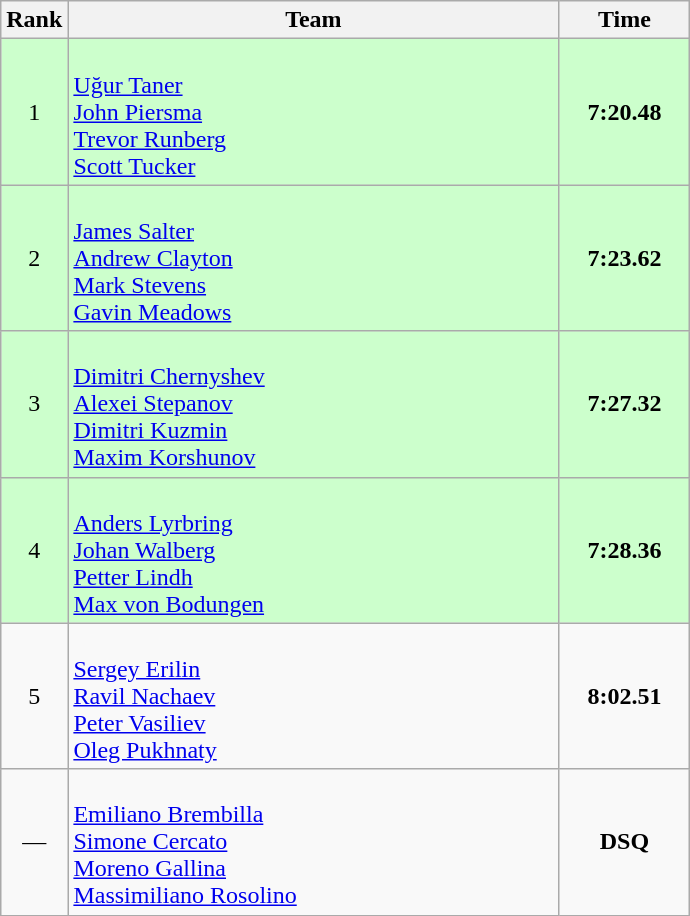<table class="wikitable">
<tr>
<th>Rank</th>
<th align="center" style="width: 20em">Team</th>
<th align="center" style="width: 5em">Time</th>
</tr>
<tr bgcolor=#CCFFCC>
<td align="center">1</td>
<td><strong></strong><br><a href='#'>Uğur Taner</a><br><a href='#'>John Piersma</a><br><a href='#'>Trevor Runberg</a><br><a href='#'>Scott Tucker</a></td>
<td align="center"><strong>7:20.48</strong></td>
</tr>
<tr bgcolor=#CCFFCC>
<td align="center">2</td>
<td><strong></strong><br><a href='#'>James Salter</a><br><a href='#'>Andrew Clayton</a><br><a href='#'>Mark Stevens</a><br><a href='#'>Gavin Meadows</a></td>
<td align="center"><strong>7:23.62</strong></td>
</tr>
<tr bgcolor=#CCFFCC>
<td align="center">3</td>
<td><strong></strong><br><a href='#'>Dimitri Chernyshev</a><br><a href='#'>Alexei Stepanov</a><br><a href='#'>Dimitri Kuzmin</a><br><a href='#'>Maxim Korshunov</a></td>
<td align="center"><strong>7:27.32</strong></td>
</tr>
<tr bgcolor=#CCFFCC>
<td align="center">4</td>
<td><strong></strong><br><a href='#'>Anders Lyrbring</a><br><a href='#'>Johan Walberg</a><br><a href='#'>Petter Lindh</a><br><a href='#'>Max von Bodungen</a></td>
<td align="center"><strong>7:28.36</strong></td>
</tr>
<tr>
<td align="center">5</td>
<td><strong></strong><br><a href='#'>Sergey Erilin</a><br><a href='#'>Ravil Nachaev</a><br><a href='#'>Peter Vasiliev</a><br><a href='#'>Oleg Pukhnaty</a></td>
<td align="center"><strong>8:02.51</strong></td>
</tr>
<tr>
<td align="center">—</td>
<td><strong></strong><br><a href='#'>Emiliano Brembilla</a><br><a href='#'>Simone Cercato</a><br><a href='#'>Moreno Gallina</a><br><a href='#'>Massimiliano Rosolino</a></td>
<td align="center"><strong>DSQ</strong></td>
</tr>
</table>
